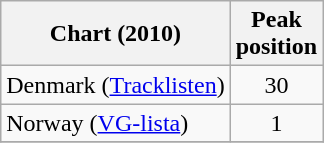<table class="wikitable sortable">
<tr>
<th>Chart (2010)</th>
<th>Peak <br> position</th>
</tr>
<tr>
<td>Denmark (<a href='#'>Tracklisten</a>)</td>
<td align="center">30</td>
</tr>
<tr>
<td>Norway (<a href='#'>VG-lista</a>)</td>
<td align="center">1</td>
</tr>
<tr>
</tr>
</table>
